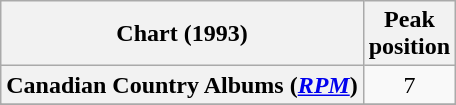<table class="wikitable sortable plainrowheaders" style="text-align:center">
<tr>
<th scope="col">Chart (1993)</th>
<th scope="col">Peak<br>position</th>
</tr>
<tr>
<th scope="row">Canadian Country Albums (<em><a href='#'>RPM</a></em>)</th>
<td>7</td>
</tr>
<tr>
</tr>
<tr>
</tr>
</table>
